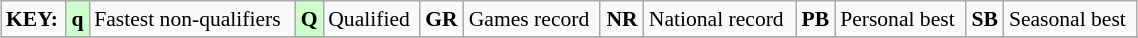<table class="wikitable" style="margin:0.5em auto; font-size:90%;position:relative;" width=60%>
<tr>
<td><strong>KEY:</strong></td>
<td bgcolor=ccffcc align=center><strong>q</strong></td>
<td>Fastest non-qualifiers</td>
<td bgcolor=ccffcc align=center><strong>Q</strong></td>
<td>Qualified</td>
<td align=center><strong>GR</strong></td>
<td>Games record</td>
<td align=center><strong>NR</strong></td>
<td>National record</td>
<td align=center><strong>PB</strong></td>
<td>Personal best</td>
<td align=center><strong>SB</strong></td>
<td>Seasonal best</td>
</tr>
<tr>
</tr>
</table>
